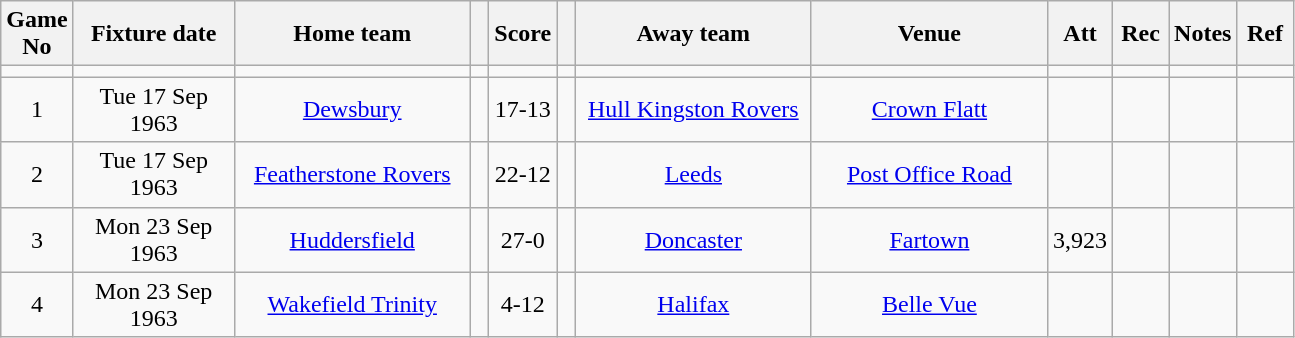<table class="wikitable" style="text-align:center;">
<tr>
<th width=20 abbr="No">Game No</th>
<th width=100 abbr="Date">Fixture date</th>
<th width=150 abbr="Home team">Home team</th>
<th width=5 abbr="space"></th>
<th width=20 abbr="Score">Score</th>
<th width=5 abbr="space"></th>
<th width=150 abbr="Away team">Away team</th>
<th width=150 abbr="Venue">Venue</th>
<th width=30 abbr="Att">Att</th>
<th width=30 abbr="Rec">Rec</th>
<th width=20 abbr="Notes">Notes</th>
<th width=30 abbr="Ref">Ref</th>
</tr>
<tr>
<td></td>
<td></td>
<td></td>
<td></td>
<td></td>
<td></td>
<td></td>
<td></td>
<td></td>
<td></td>
<td></td>
</tr>
<tr>
<td>1</td>
<td>Tue 17 Sep 1963</td>
<td><a href='#'>Dewsbury</a></td>
<td></td>
<td>17-13</td>
<td></td>
<td><a href='#'>Hull Kingston Rovers</a></td>
<td><a href='#'>Crown Flatt</a></td>
<td></td>
<td></td>
<td></td>
<td></td>
</tr>
<tr>
<td>2</td>
<td>Tue 17 Sep 1963</td>
<td><a href='#'>Featherstone Rovers</a></td>
<td></td>
<td>22-12</td>
<td></td>
<td><a href='#'>Leeds</a></td>
<td><a href='#'>Post Office Road</a></td>
<td></td>
<td></td>
<td></td>
<td></td>
</tr>
<tr>
<td>3</td>
<td>Mon 23 Sep 1963</td>
<td><a href='#'>Huddersfield</a></td>
<td></td>
<td>27-0</td>
<td></td>
<td><a href='#'>Doncaster</a></td>
<td><a href='#'>Fartown</a></td>
<td>3,923</td>
<td></td>
<td></td>
<td></td>
</tr>
<tr>
<td>4</td>
<td>Mon 23 Sep 1963</td>
<td><a href='#'>Wakefield Trinity</a></td>
<td></td>
<td>4-12</td>
<td></td>
<td><a href='#'>Halifax</a></td>
<td><a href='#'>Belle Vue</a></td>
<td></td>
<td></td>
<td></td>
<td></td>
</tr>
</table>
